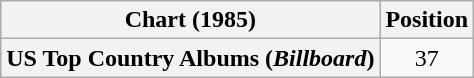<table class="wikitable plainrowheaders" style="text-align:center">
<tr>
<th scope="col">Chart (1985)</th>
<th scope="col">Position</th>
</tr>
<tr>
<th scope="row">US Top Country Albums (<em>Billboard</em>)</th>
<td>37</td>
</tr>
</table>
